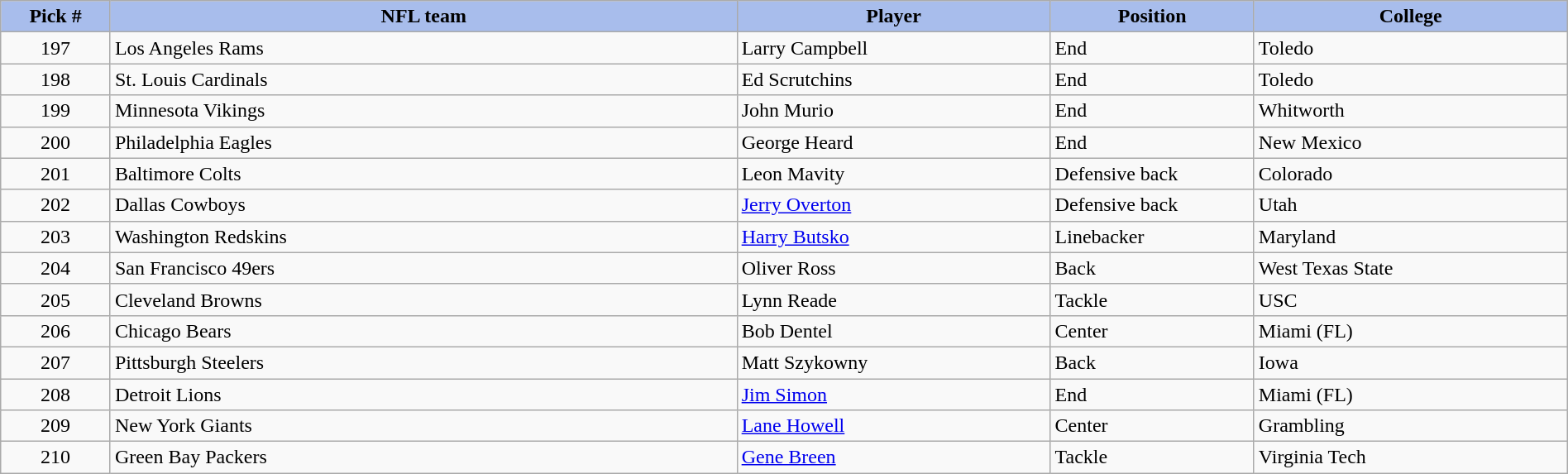<table class="wikitable sortable sortable" style="width: 100%">
<tr>
<th style="background:#A8BDEC;" width=7%>Pick #</th>
<th width=40% style="background:#A8BDEC;">NFL team</th>
<th width=20% style="background:#A8BDEC;">Player</th>
<th width=13% style="background:#A8BDEC;">Position</th>
<th style="background:#A8BDEC;">College</th>
</tr>
<tr>
<td align=center>197</td>
<td>Los Angeles Rams</td>
<td>Larry Campbell</td>
<td>End</td>
<td>Toledo</td>
</tr>
<tr>
<td align=center>198</td>
<td>St. Louis Cardinals</td>
<td>Ed Scrutchins</td>
<td>End</td>
<td>Toledo</td>
</tr>
<tr>
<td align=center>199</td>
<td>Minnesota Vikings</td>
<td>John Murio</td>
<td>End</td>
<td>Whitworth</td>
</tr>
<tr>
<td align=center>200</td>
<td>Philadelphia Eagles</td>
<td>George Heard</td>
<td>End</td>
<td>New Mexico</td>
</tr>
<tr>
<td align=center>201</td>
<td>Baltimore Colts</td>
<td>Leon Mavity</td>
<td>Defensive back</td>
<td>Colorado</td>
</tr>
<tr>
<td align=center>202</td>
<td>Dallas Cowboys</td>
<td><a href='#'>Jerry Overton</a></td>
<td>Defensive back</td>
<td>Utah</td>
</tr>
<tr>
<td align=center>203</td>
<td>Washington Redskins</td>
<td><a href='#'>Harry Butsko</a></td>
<td>Linebacker</td>
<td>Maryland</td>
</tr>
<tr>
<td align=center>204</td>
<td>San Francisco 49ers</td>
<td>Oliver Ross</td>
<td>Back</td>
<td>West Texas State</td>
</tr>
<tr>
<td align=center>205</td>
<td>Cleveland Browns</td>
<td>Lynn Reade</td>
<td>Tackle</td>
<td>USC</td>
</tr>
<tr>
<td align=center>206</td>
<td>Chicago Bears</td>
<td>Bob Dentel</td>
<td>Center</td>
<td>Miami (FL)</td>
</tr>
<tr>
<td align=center>207</td>
<td>Pittsburgh Steelers</td>
<td>Matt Szykowny</td>
<td>Back</td>
<td>Iowa</td>
</tr>
<tr>
<td align=center>208</td>
<td>Detroit Lions</td>
<td><a href='#'>Jim Simon</a></td>
<td>End</td>
<td>Miami (FL)</td>
</tr>
<tr>
<td align=center>209</td>
<td>New York Giants</td>
<td><a href='#'>Lane Howell</a></td>
<td>Center</td>
<td>Grambling</td>
</tr>
<tr>
<td align=center>210</td>
<td>Green Bay Packers</td>
<td><a href='#'>Gene Breen</a></td>
<td>Tackle</td>
<td>Virginia Tech</td>
</tr>
</table>
